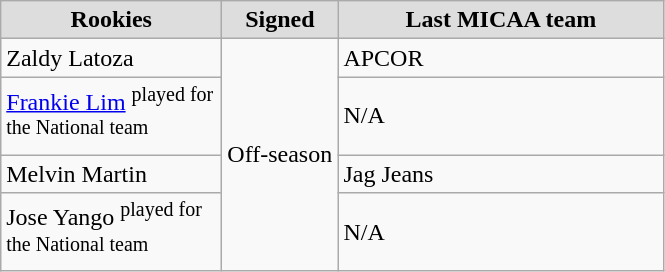<table class="wikitable sortable sortable">
<tr align="center" bgcolor="#dddddd">
<td style="width:140px"><strong>Rookies</strong></td>
<td style="width:70px"><strong>Signed</strong></td>
<td style="width:210px"><strong>Last MICAA team</strong></td>
</tr>
<tr>
<td>Zaldy Latoza</td>
<td rowspan="4">Off-season</td>
<td>APCOR</td>
</tr>
<tr>
<td><a href='#'>Frankie Lim</a> <sup>played for the National team</sup></td>
<td>N/A</td>
</tr>
<tr>
<td>Melvin Martin</td>
<td>Jag Jeans</td>
</tr>
<tr>
<td>Jose Yango <sup>played for the National team</sup></td>
<td>N/A</td>
</tr>
</table>
